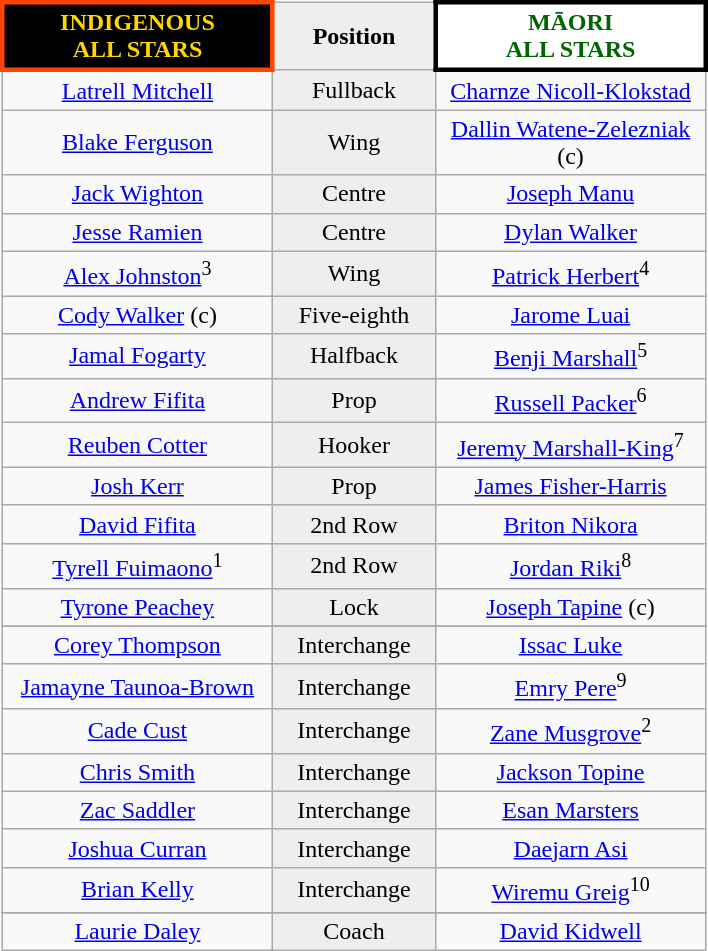<table class="wikitable" style="margin: 1em auto 1em auto">
<tr>
<th align="centre" style="width:170px; border:3px solid orangered; background:black; color:gold">INDIGENOUS<br>ALL STARS</th>
<th align="center" width="100" style="background: #eeeeee; color: black">Position</th>
<th align="centre" style="width:170px; border:3px solid black; background:white; color:darkgreen">MĀORI<br>ALL STARS</th>
</tr>
<tr>
<td align="center"><a href='#'>Latrell Mitchell</a> </td>
<td align="center" style="background: #eeeeee">Fullback</td>
<td align="center"> <a href='#'>Charnze Nicoll-Klokstad</a></td>
</tr>
<tr>
<td align="center"><a href='#'>Blake Ferguson</a> </td>
<td align="center" style="background: #eeeeee">Wing</td>
<td align="center"> <a href='#'>Dallin Watene-Zelezniak</a> (c)</td>
</tr>
<tr>
<td align="center"><a href='#'>Jack Wighton</a> </td>
<td align="center" style="background: #eeeeee">Centre</td>
<td align="center"> <a href='#'>Joseph Manu</a></td>
</tr>
<tr>
<td align="center"><a href='#'>Jesse Ramien</a> </td>
<td align="center" style="background: #eeeeee">Centre</td>
<td align="center"> <a href='#'>Dylan Walker</a></td>
</tr>
<tr>
<td align="center"><a href='#'>Alex Johnston</a><sup>3</sup> </td>
<td align="center" style="background: #eeeeee">Wing</td>
<td align="center"> <a href='#'>Patrick Herbert</a><sup>4</sup></td>
</tr>
<tr>
<td align="center"><a href='#'>Cody Walker</a> (c) </td>
<td align="center" style="background: #eeeeee">Five-eighth</td>
<td align="center"> <a href='#'>Jarome Luai</a></td>
</tr>
<tr>
<td align="center"><a href='#'>Jamal Fogarty</a> </td>
<td align="center" style="background: #eeeeee">Halfback</td>
<td align="center"> <a href='#'>Benji Marshall</a><sup>5</sup></td>
</tr>
<tr>
<td align="center"><a href='#'>Andrew Fifita</a> </td>
<td align="center" style="background: #eeeeee">Prop</td>
<td align="center"> <a href='#'>Russell Packer</a><sup>6</sup></td>
</tr>
<tr>
<td align="center"><a href='#'>Reuben Cotter</a> </td>
<td align="center" style="background: #eeeeee">Hooker</td>
<td align="center"> <a href='#'>Jeremy Marshall-King</a><sup>7</sup></td>
</tr>
<tr>
<td align="center"><a href='#'>Josh Kerr</a> </td>
<td align="center" style="background: #eeeeee">Prop</td>
<td align="center"> <a href='#'>James Fisher-Harris</a></td>
</tr>
<tr>
<td align="center"><a href='#'>David Fifita</a> </td>
<td align="center" style="background: #eeeeee">2nd Row</td>
<td align="center"> <a href='#'>Briton Nikora</a></td>
</tr>
<tr>
<td align="center"><a href='#'>Tyrell Fuimaono</a><sup>1</sup> </td>
<td align="center" style="background: #eeeeee">2nd Row</td>
<td align="center"> <a href='#'>Jordan Riki</a><sup>8</sup></td>
</tr>
<tr>
<td align="center"><a href='#'>Tyrone Peachey</a> </td>
<td align="center" style="background: #eeeeee">Lock</td>
<td align="center"> <a href='#'>Joseph Tapine</a> (c)</td>
</tr>
<tr>
</tr>
<tr>
<td align="center"><a href='#'>Corey Thompson</a> </td>
<td align="center" style="background: #eeeeee">Interchange</td>
<td align="center"> <a href='#'>Issac Luke</a></td>
</tr>
<tr>
<td align="center"><a href='#'>Jamayne Taunoa-Brown</a> </td>
<td align="center" style="background: #eeeeee">Interchange</td>
<td align="center"> <a href='#'>Emry Pere</a><sup>9</sup></td>
</tr>
<tr>
<td align="center"><a href='#'>Cade Cust</a> </td>
<td align="center" style="background: #eeeeee">Interchange</td>
<td align="center"> <a href='#'>Zane Musgrove</a><sup>2</sup></td>
</tr>
<tr>
<td align="center"><a href='#'>Chris Smith</a> </td>
<td align="center" style="background: #eeeeee">Interchange</td>
<td align="center"> <a href='#'>Jackson Topine</a></td>
</tr>
<tr>
<td align="center"><a href='#'>Zac Saddler</a> </td>
<td align="center" style="background: #eeeeee">Interchange</td>
<td align="center"> <a href='#'>Esan Marsters</a></td>
</tr>
<tr>
<td align="center"><a href='#'>Joshua Curran</a> </td>
<td align="center" style="background: #eeeeee">Interchange</td>
<td align="center"> <a href='#'>Daejarn Asi</a></td>
</tr>
<tr>
<td align="center"><a href='#'>Brian Kelly</a> </td>
<td align="center" style="background: #eeeeee">Interchange</td>
<td align="center"> <a href='#'>Wiremu Greig</a><sup>10</sup></td>
</tr>
<tr>
</tr>
<tr>
<td align="center"><a href='#'>Laurie Daley</a></td>
<td align="center" style="background: #eeeeee">Coach</td>
<td align="center"><a href='#'>David Kidwell</a></td>
</tr>
</table>
